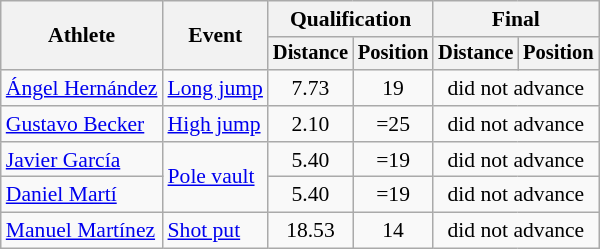<table class=wikitable style="font-size:90%">
<tr>
<th rowspan="2">Athlete</th>
<th rowspan="2">Event</th>
<th colspan="2">Qualification</th>
<th colspan="2">Final</th>
</tr>
<tr style="font-size:95%">
<th>Distance</th>
<th>Position</th>
<th>Distance</th>
<th>Position</th>
</tr>
<tr align=center>
<td align=left><a href='#'>Ángel Hernández</a></td>
<td align=left><a href='#'>Long jump</a></td>
<td>7.73</td>
<td>19</td>
<td colspan=2>did not advance</td>
</tr>
<tr align=center>
<td align=left><a href='#'>Gustavo Becker</a></td>
<td align=left><a href='#'>High jump</a></td>
<td>2.10</td>
<td>=25</td>
<td colspan=2>did not advance</td>
</tr>
<tr align=center>
<td align=left><a href='#'>Javier García</a></td>
<td align=left rowspan =2><a href='#'>Pole vault</a></td>
<td>5.40</td>
<td>=19</td>
<td colspan=2>did not advance</td>
</tr>
<tr align=center>
<td align=left><a href='#'>Daniel Martí</a></td>
<td>5.40</td>
<td>=19</td>
<td colspan=2>did not advance</td>
</tr>
<tr align=center>
<td align=left><a href='#'>Manuel Martínez</a></td>
<td align=left><a href='#'>Shot put</a></td>
<td>18.53</td>
<td>14</td>
<td colspan=2>did not advance</td>
</tr>
</table>
